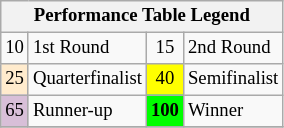<table class="wikitable" style="font-size:78%;">
<tr>
<th colspan=4>Performance Table Legend</th>
</tr>
<tr>
<td align="center">10</td>
<td>1st Round</td>
<td align="center">15</td>
<td>2nd Round</td>
</tr>
<tr>
<td align="center" style="background:#ffebcd;">25</td>
<td>Quarterfinalist</td>
<td align="center" style="background:yellow;">40</td>
<td>Semifinalist</td>
</tr>
<tr>
<td align="center" style="background:#D8BFD8;">65</td>
<td>Runner-up</td>
<td align="center" style="background:#00ff00;font-weight:bold;">100</td>
<td>Winner</td>
</tr>
<tr>
</tr>
</table>
